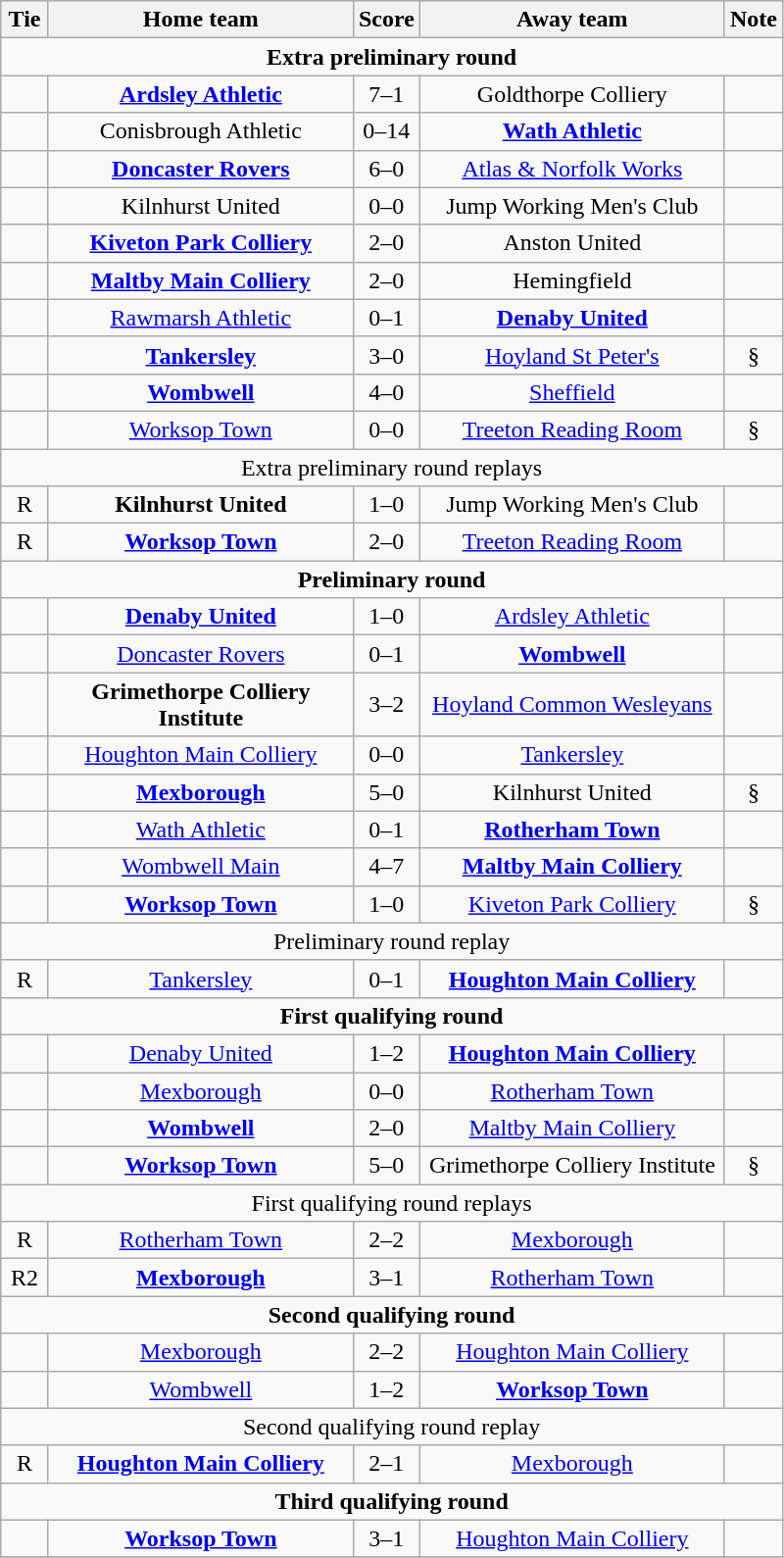<table class="wikitable" style="text-align:center;">
<tr>
<th width=25>Tie</th>
<th width=200>Home team</th>
<th width=20>Score</th>
<th width=200>Away team</th>
<th width=25>Note</th>
</tr>
<tr>
<td colspan="5"><strong>Extra preliminary round</strong></td>
</tr>
<tr>
<td></td>
<td><strong><a href='#'>Ardsley Athletic</a></strong></td>
<td>7–1</td>
<td>Goldthorpe Colliery</td>
<td></td>
</tr>
<tr>
<td></td>
<td>Conisbrough Athletic</td>
<td>0–14</td>
<td><strong><a href='#'>Wath Athletic</a></strong></td>
<td></td>
</tr>
<tr>
<td></td>
<td><strong><a href='#'>Doncaster Rovers</a></strong></td>
<td>6–0</td>
<td><a href='#'>Atlas & Norfolk Works</a></td>
</tr>
<tr>
<td></td>
<td>Kilnhurst United</td>
<td>0–0</td>
<td>Jump Working Men's Club</td>
<td></td>
</tr>
<tr>
<td></td>
<td><strong><a href='#'>Kiveton Park Colliery</a></strong></td>
<td>2–0</td>
<td>Anston United</td>
<td></td>
</tr>
<tr>
<td></td>
<td><strong><a href='#'>Maltby Main Colliery</a></strong></td>
<td>2–0</td>
<td>Hemingfield</td>
<td></td>
</tr>
<tr>
<td></td>
<td><a href='#'>Rawmarsh Athletic</a></td>
<td>0–1</td>
<td><strong><a href='#'>Denaby United</a></strong></td>
<td></td>
</tr>
<tr>
<td></td>
<td><strong><a href='#'>Tankersley</a></strong></td>
<td>3–0</td>
<td><a href='#'>Hoyland St Peter's</a></td>
<td>§</td>
</tr>
<tr>
<td></td>
<td><strong><a href='#'>Wombwell</a></strong></td>
<td>4–0</td>
<td><a href='#'>Sheffield</a></td>
<td></td>
</tr>
<tr>
<td></td>
<td><a href='#'>Worksop Town</a></td>
<td>0–0</td>
<td><a href='#'>Treeton Reading Room</a></td>
<td>§</td>
</tr>
<tr>
<td colspan="5">Extra preliminary round replays</td>
</tr>
<tr>
<td>R</td>
<td><strong>Kilnhurst United</strong></td>
<td>1–0</td>
<td>Jump Working Men's Club</td>
<td></td>
</tr>
<tr>
<td>R</td>
<td><strong><a href='#'>Worksop Town</a></strong></td>
<td>2–0</td>
<td><a href='#'>Treeton Reading Room</a></td>
<td></td>
</tr>
<tr>
<td colspan="5"><strong>Preliminary round</strong></td>
</tr>
<tr>
<td></td>
<td><strong><a href='#'>Denaby United</a></strong></td>
<td>1–0</td>
<td><a href='#'>Ardsley Athletic</a></td>
<td></td>
</tr>
<tr>
<td></td>
<td><a href='#'>Doncaster Rovers</a></td>
<td>0–1</td>
<td><strong><a href='#'>Wombwell</a></strong></td>
<td></td>
</tr>
<tr>
<td></td>
<td><strong>Grimethorpe Colliery Institute</strong></td>
<td>3–2</td>
<td><a href='#'>Hoyland Common Wesleyans</a></td>
<td></td>
</tr>
<tr>
<td></td>
<td><a href='#'>Houghton Main Colliery</a></td>
<td>0–0</td>
<td><a href='#'>Tankersley</a></td>
<td></td>
</tr>
<tr>
<td></td>
<td><strong><a href='#'>Mexborough</a></strong></td>
<td>5–0</td>
<td>Kilnhurst United</td>
<td>§</td>
</tr>
<tr>
<td></td>
<td><a href='#'>Wath Athletic</a></td>
<td>0–1</td>
<td><strong><a href='#'>Rotherham Town</a></strong></td>
<td></td>
</tr>
<tr>
<td></td>
<td><a href='#'>Wombwell Main</a></td>
<td>4–7</td>
<td><strong><a href='#'>Maltby Main Colliery</a></strong></td>
<td></td>
</tr>
<tr>
<td></td>
<td><strong><a href='#'>Worksop Town</a></strong></td>
<td>1–0</td>
<td><a href='#'>Kiveton Park Colliery</a></td>
<td>§</td>
</tr>
<tr>
<td colspan="5">Preliminary round replay</td>
</tr>
<tr>
<td>R</td>
<td><a href='#'>Tankersley</a></td>
<td>0–1</td>
<td><strong><a href='#'>Houghton Main Colliery</a></strong></td>
<td></td>
</tr>
<tr>
<td colspan="5"><strong>First qualifying round</strong></td>
</tr>
<tr>
<td></td>
<td><a href='#'>Denaby United</a></td>
<td>1–2</td>
<td><strong><a href='#'>Houghton Main Colliery</a></strong></td>
<td></td>
</tr>
<tr>
<td></td>
<td><a href='#'>Mexborough</a></td>
<td>0–0</td>
<td><a href='#'>Rotherham Town</a></td>
<td></td>
</tr>
<tr>
<td></td>
<td><strong><a href='#'>Wombwell</a></strong></td>
<td>2–0</td>
<td><a href='#'>Maltby Main Colliery</a></td>
<td></td>
</tr>
<tr>
<td></td>
<td><strong><a href='#'>Worksop Town</a></strong></td>
<td>5–0</td>
<td>Grimethorpe Colliery Institute</td>
<td>§</td>
</tr>
<tr>
<td colspan="5">First qualifying round replays</td>
</tr>
<tr>
<td>R</td>
<td><a href='#'>Rotherham Town</a></td>
<td>2–2</td>
<td><a href='#'>Mexborough</a></td>
<td></td>
</tr>
<tr>
<td>R2</td>
<td><strong><a href='#'>Mexborough</a></strong></td>
<td>3–1</td>
<td><a href='#'>Rotherham Town</a></td>
<td></td>
</tr>
<tr>
<td colspan="5"><strong>Second qualifying round</strong></td>
</tr>
<tr>
<td></td>
<td><a href='#'>Mexborough</a></td>
<td>2–2</td>
<td><a href='#'>Houghton Main Colliery</a></td>
<td></td>
</tr>
<tr>
<td></td>
<td><a href='#'>Wombwell</a></td>
<td>1–2</td>
<td><strong><a href='#'>Worksop Town</a></strong></td>
<td></td>
</tr>
<tr>
<td colspan="5">Second qualifying round replay</td>
</tr>
<tr>
<td>R</td>
<td><strong><a href='#'>Houghton Main Colliery</a></strong></td>
<td>2–1</td>
<td><a href='#'>Mexborough</a></td>
<td></td>
</tr>
<tr>
<td colspan="5"><strong>Third qualifying round</strong></td>
</tr>
<tr>
<td></td>
<td><strong><a href='#'>Worksop Town</a></strong></td>
<td>3–1</td>
<td><a href='#'>Houghton Main Colliery</a></td>
<td></td>
</tr>
<tr>
</tr>
</table>
